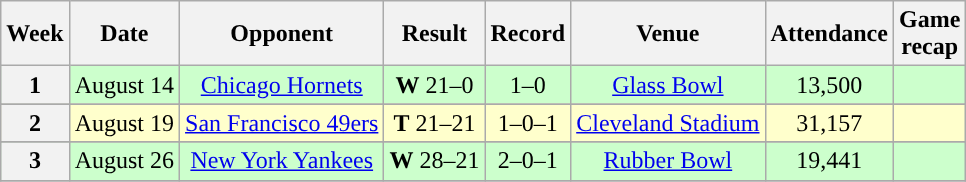<table class="wikitable" style="text-align:center">
<tr>
<th>Week</th>
<th>Date</th>
<th>Opponent</th>
<th>Result</th>
<th>Record</th>
<th>Venue</th>
<th>Attendance</th>
<th>Game<br>recap</th>
</tr>
<tr style="background: #cfc;">
<th>1</th>
<td>August 14</td>
<td><a href='#'>Chicago Hornets</a></td>
<td><strong>W</strong> 21–0</td>
<td>1–0</td>
<td><a href='#'>Glass Bowl</a></td>
<td align="center">13,500</td>
<td></td>
</tr>
<tr>
</tr>
<tr style="background: #ffc;">
<th>2</th>
<td>August 19</td>
<td><a href='#'>San Francisco 49ers</a></td>
<td><strong>T</strong> 21–21</td>
<td>1–0–1</td>
<td><a href='#'>Cleveland Stadium</a></td>
<td align="center">31,157</td>
<td></td>
</tr>
<tr>
</tr>
<tr style="background: #cfc;">
<th>3</th>
<td>August 26</td>
<td><a href='#'>New York Yankees</a></td>
<td><strong>W</strong> 28–21</td>
<td>2–0–1</td>
<td><a href='#'>Rubber Bowl</a></td>
<td>19,441</td>
<td></td>
</tr>
<tr>
</tr>
</table>
